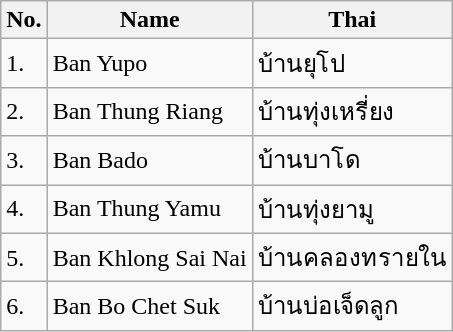<table class="wikitable sortable">
<tr>
<th>No.</th>
<th>Name</th>
<th>Thai</th>
</tr>
<tr>
<td>1.</td>
<td>Ban Yupo</td>
<td>บ้านยุโป</td>
</tr>
<tr>
<td>2.</td>
<td>Ban Thung Riang</td>
<td>บ้านทุ่งเหรี่ยง</td>
</tr>
<tr>
<td>3.</td>
<td>Ban Bado</td>
<td>บ้านบาโด</td>
</tr>
<tr>
<td>4.</td>
<td>Ban Thung Yamu</td>
<td>บ้านทุ่งยามู</td>
</tr>
<tr>
<td>5.</td>
<td>Ban Khlong Sai Nai</td>
<td>บ้านคลองทรายใน</td>
</tr>
<tr>
<td>6.</td>
<td>Ban Bo Chet Suk</td>
<td>บ้านบ่อเจ็ดลูก</td>
</tr>
</table>
